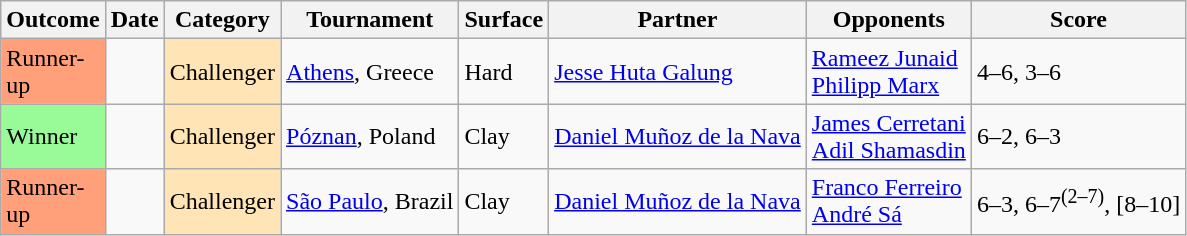<table class="sortable wikitable">
<tr>
<th scope="col" width=40>Outcome</th>
<th scope="col">Date</th>
<th scope="col">Category</th>
<th scope="col">Tournament</th>
<th scope="col">Surface</th>
<th scope="col">Partner</th>
<th scope="col">Opponents</th>
<th scope="col" class="unsortable">Score</th>
</tr>
<tr>
<td bgcolor=FFA07A>Runner-up</td>
<td></td>
<td style=background:#FFE4B5>Challenger</td>
<td><a href='#'>Athens</a>, Greece</td>
<td>Hard</td>
<td data-sort-value="Huta Galung, J"> <a href='#'>Jesse Huta Galung</a></td>
<td data-sort-value="Marx, Philipp"> <a href='#'>Rameez Junaid</a><br> <a href='#'>Philipp Marx</a></td>
<td>4–6, 3–6</td>
</tr>
<tr>
<td bgcolor=98FB98>Winner</td>
<td></td>
<td style=background:#FFE4B5>Challenger</td>
<td><a href='#'>Póznan</a>, Poland</td>
<td>Clay</td>
<td data-sort-value="Muñoz de la Nava, D"> <a href='#'>Daniel Muñoz de la Nava</a></td>
<td data-sort-value="Shamasdin, Adil"> <a href='#'>James Cerretani</a><br> <a href='#'>Adil Shamasdin</a></td>
<td>6–2, 6–3</td>
</tr>
<tr>
<td bgcolor=FFA07A>Runner-up</td>
<td></td>
<td style=background:#FFE4B5>Challenger</td>
<td><a href='#'>São Paulo</a>, Brazil</td>
<td>Clay</td>
<td data-sort-value="Muñoz de la Nava, D"> <a href='#'>Daniel Muñoz de la Nava</a></td>
<td data-sort-value="Sa, Andre"> <a href='#'>Franco Ferreiro</a><br> <a href='#'>André Sá</a></td>
<td>6–3, 6–7<sup>(2–7)</sup>, [8–10]</td>
</tr>
</table>
